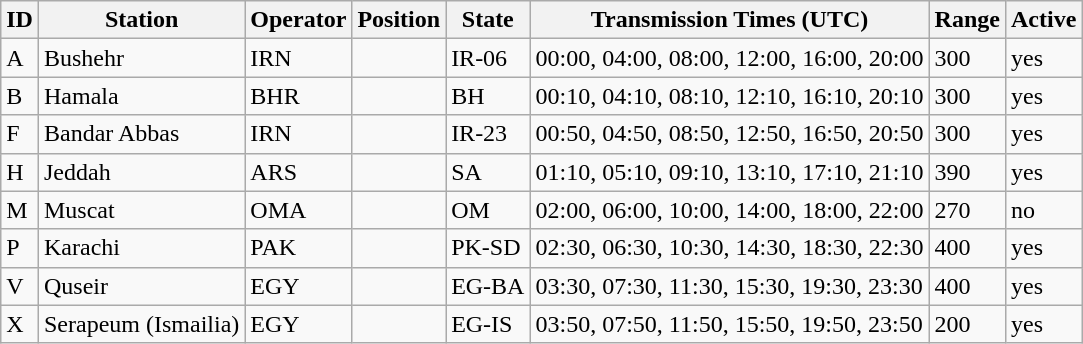<table class="wikitable sortable">
<tr class="hintergrundfarbe5">
<th>ID</th>
<th>Station</th>
<th>Operator</th>
<th>Position</th>
<th class="unsortable">State</th>
<th>Transmission Times (UTC)</th>
<th>Range</th>
<th>Active</th>
</tr>
<tr>
<td>A</td>
<td>Bushehr</td>
<td>IRN</td>
<td></td>
<td>IR-06</td>
<td>00:00, 04:00, 08:00, 12:00, 16:00, 20:00</td>
<td>300</td>
<td>yes</td>
</tr>
<tr>
<td>B</td>
<td>Hamala</td>
<td>BHR</td>
<td></td>
<td>BH</td>
<td>00:10, 04:10, 08:10, 12:10, 16:10, 20:10</td>
<td>300</td>
<td>yes</td>
</tr>
<tr>
<td>F</td>
<td>Bandar Abbas</td>
<td>IRN</td>
<td></td>
<td>IR-23</td>
<td>00:50, 04:50, 08:50, 12:50, 16:50, 20:50</td>
<td>300</td>
<td>yes</td>
</tr>
<tr>
<td>H</td>
<td>Jeddah</td>
<td>ARS</td>
<td></td>
<td>SA</td>
<td>01:10, 05:10, 09:10, 13:10, 17:10, 21:10</td>
<td>390</td>
<td>yes</td>
</tr>
<tr>
<td>M</td>
<td>Muscat</td>
<td>OMA</td>
<td></td>
<td>OM</td>
<td>02:00, 06:00, 10:00, 14:00, 18:00, 22:00</td>
<td>270</td>
<td>no</td>
</tr>
<tr>
<td>P</td>
<td>Karachi</td>
<td>PAK</td>
<td></td>
<td>PK-SD</td>
<td>02:30, 06:30, 10:30, 14:30, 18:30, 22:30</td>
<td>400</td>
<td>yes</td>
</tr>
<tr>
<td>V</td>
<td>Quseir</td>
<td>EGY</td>
<td></td>
<td>EG-BA</td>
<td>03:30, 07:30, 11:30, 15:30, 19:30, 23:30</td>
<td>400</td>
<td>yes</td>
</tr>
<tr>
<td>X</td>
<td>Serapeum (Ismailia)</td>
<td>EGY</td>
<td></td>
<td>EG-IS</td>
<td>03:50, 07:50, 11:50, 15:50, 19:50, 23:50</td>
<td>200</td>
<td>yes</td>
</tr>
</table>
